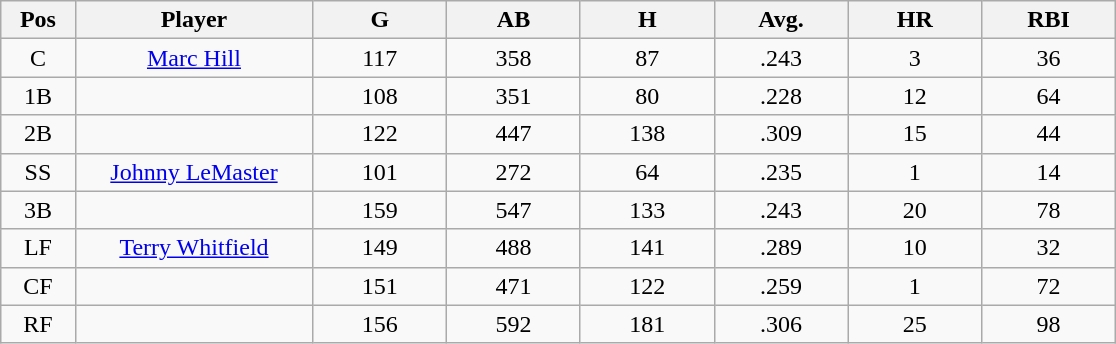<table class="wikitable sortable">
<tr>
<th bgcolor="#DDDDFF" width="5%">Pos</th>
<th bgcolor="#DDDDFF" width="16%">Player</th>
<th bgcolor="#DDDDFF" width="9%">G</th>
<th bgcolor="#DDDDFF" width="9%">AB</th>
<th bgcolor="#DDDDFF" width="9%">H</th>
<th bgcolor="#DDDDFF" width="9%">Avg.</th>
<th bgcolor="#DDDDFF" width="9%">HR</th>
<th bgcolor="#DDDDFF" width="9%">RBI</th>
</tr>
<tr align="center">
<td>C</td>
<td><a href='#'>Marc Hill</a></td>
<td>117</td>
<td>358</td>
<td>87</td>
<td>.243</td>
<td>3</td>
<td>36</td>
</tr>
<tr align="center">
<td>1B</td>
<td></td>
<td>108</td>
<td>351</td>
<td>80</td>
<td>.228</td>
<td>12</td>
<td>64</td>
</tr>
<tr align="center">
<td>2B</td>
<td></td>
<td>122</td>
<td>447</td>
<td>138</td>
<td>.309</td>
<td>15</td>
<td>44</td>
</tr>
<tr align="center">
<td>SS</td>
<td><a href='#'>Johnny LeMaster</a></td>
<td>101</td>
<td>272</td>
<td>64</td>
<td>.235</td>
<td>1</td>
<td>14</td>
</tr>
<tr align="center">
<td>3B</td>
<td></td>
<td>159</td>
<td>547</td>
<td>133</td>
<td>.243</td>
<td>20</td>
<td>78</td>
</tr>
<tr align="center">
<td>LF</td>
<td><a href='#'>Terry Whitfield</a></td>
<td>149</td>
<td>488</td>
<td>141</td>
<td>.289</td>
<td>10</td>
<td>32</td>
</tr>
<tr align="center">
<td>CF</td>
<td></td>
<td>151</td>
<td>471</td>
<td>122</td>
<td>.259</td>
<td>1</td>
<td>72</td>
</tr>
<tr align="center">
<td>RF</td>
<td></td>
<td>156</td>
<td>592</td>
<td>181</td>
<td>.306</td>
<td>25</td>
<td>98</td>
</tr>
</table>
